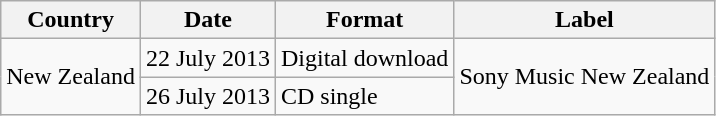<table class="wikitable">
<tr>
<th>Country</th>
<th>Date</th>
<th>Format</th>
<th>Label</th>
</tr>
<tr>
<td rowspan=2>New Zealand</td>
<td>22 July 2013</td>
<td>Digital download</td>
<td rowspan=2>Sony Music New Zealand</td>
</tr>
<tr>
<td>26 July 2013</td>
<td>CD single</td>
</tr>
</table>
